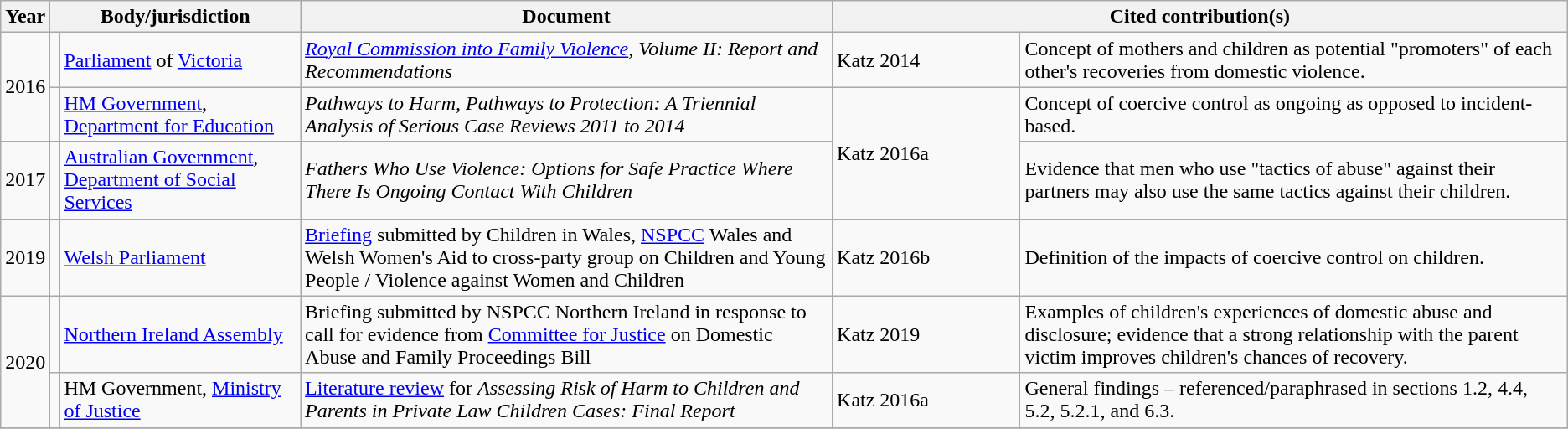<table class="wikitable">
<tr>
<th>Year</th>
<th colspan="2">Body/jurisdiction</th>
<th>Document</th>
<th colspan="2">Cited contribution(s)</th>
</tr>
<tr>
<td rowspan="2">2016</td>
<td></td>
<td><a href='#'>Parliament</a> of <a href='#'>Victoria</a></td>
<td><a href='#'><em>Royal Commission into Family Violence</em></a><em>, Volume II: Report and Recommendations</em></td>
<td style="width: 12%">Katz 2014</td>
<td>Concept of mothers and children as potential "promoters" of each other's recoveries from domestic violence.</td>
</tr>
<tr>
<td></td>
<td><a href='#'>HM Government</a>, <a href='#'>Department for Education</a></td>
<td><em>Pathways to Harm, Pathways to Protection: A Triennial Analysis of Serious Case Reviews 2011 to 2014</em></td>
<td rowspan="2">Katz 2016a</td>
<td>Concept of coercive control as ongoing as opposed to incident-based.</td>
</tr>
<tr>
<td>2017</td>
<td></td>
<td><a href='#'>Australian Government</a>, <a href='#'>Department of Social Services</a></td>
<td><em>Fathers Who Use Violence: Options for Safe Practice Where There Is Ongoing Contact With Children</em></td>
<td>Evidence that men who use "tactics of abuse" against their partners may also use the same tactics against their children.</td>
</tr>
<tr>
<td>2019</td>
<td></td>
<td><a href='#'>Welsh Parliament</a></td>
<td><a href='#'>Briefing</a> submitted by Children in Wales, <a href='#'>NSPCC</a> Wales and Welsh Women's Aid to cross-party group on Children and Young People / Violence against Women and Children</td>
<td>Katz 2016b</td>
<td>Definition of the impacts of coercive control on children.</td>
</tr>
<tr>
<td rowspan="2">2020</td>
<td></td>
<td><a href='#'>Northern Ireland Assembly</a></td>
<td>Briefing submitted by NSPCC Northern Ireland in response to call for evidence from <a href='#'>Committee for Justice</a> on Domestic Abuse and Family Proceedings Bill</td>
<td>Katz 2019</td>
<td>Examples of children's experiences of domestic abuse and disclosure; evidence that a strong relationship with the parent victim improves children's chances of recovery.</td>
</tr>
<tr>
<td></td>
<td>HM Government, <a href='#'>Ministry of Justice</a></td>
<td><a href='#'>Literature review</a> for <em>Assessing Risk of Harm to Children and Parents in Private Law Children Cases: Final Report</em></td>
<td>Katz 2016a</td>
<td>General findings – referenced/paraphrased in sections 1.2, 4.4, 5.2, 5.2.1, and 6.3.</td>
</tr>
<tr>
</tr>
</table>
